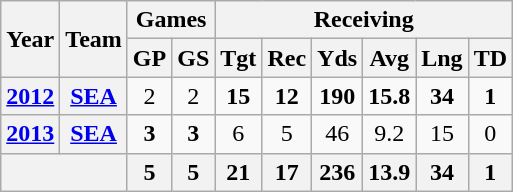<table class="wikitable" style="text-align:center">
<tr>
<th rowspan="2">Year</th>
<th rowspan="2">Team</th>
<th colspan="2">Games</th>
<th colspan="6">Receiving</th>
</tr>
<tr>
<th>GP</th>
<th>GS</th>
<th>Tgt</th>
<th>Rec</th>
<th>Yds</th>
<th>Avg</th>
<th>Lng</th>
<th>TD</th>
</tr>
<tr>
<th><a href='#'>2012</a></th>
<th><a href='#'>SEA</a></th>
<td>2</td>
<td>2</td>
<td><strong>15</strong></td>
<td><strong>12</strong></td>
<td><strong>190</strong></td>
<td><strong>15.8</strong></td>
<td><strong>34</strong></td>
<td><strong>1</strong></td>
</tr>
<tr>
<th><a href='#'>2013</a></th>
<th><a href='#'>SEA</a></th>
<td><strong>3</strong></td>
<td><strong>3</strong></td>
<td>6</td>
<td>5</td>
<td>46</td>
<td>9.2</td>
<td>15</td>
<td>0</td>
</tr>
<tr>
<th colspan="2"></th>
<th>5</th>
<th>5</th>
<th>21</th>
<th>17</th>
<th>236</th>
<th>13.9</th>
<th>34</th>
<th>1</th>
</tr>
</table>
